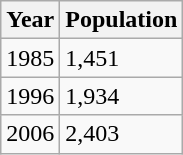<table class="wikitable">
<tr>
<th>Year</th>
<th>Population</th>
</tr>
<tr>
<td>1985</td>
<td>1,451</td>
</tr>
<tr>
<td>1996</td>
<td>1,934</td>
</tr>
<tr>
<td>2006</td>
<td>2,403</td>
</tr>
</table>
